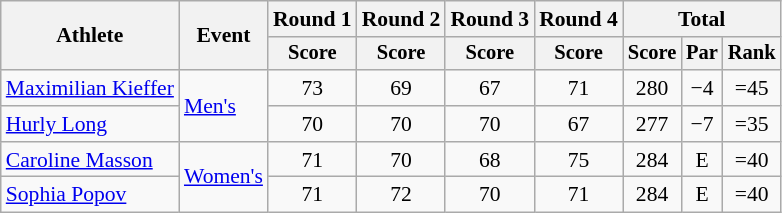<table class=wikitable style="font-size:90%; text-align:center">
<tr>
<th rowspan=2>Athlete</th>
<th rowspan=2>Event</th>
<th>Round 1</th>
<th>Round 2</th>
<th>Round 3</th>
<th>Round 4</th>
<th colspan=3>Total</th>
</tr>
<tr style=font-size:95%>
<th>Score</th>
<th>Score</th>
<th>Score</th>
<th>Score</th>
<th>Score</th>
<th>Par</th>
<th>Rank</th>
</tr>
<tr>
<td align=left><a href='#'>Maximilian Kieffer</a></td>
<td align=left rowspan=2><a href='#'>Men's</a></td>
<td>73</td>
<td>69</td>
<td>67</td>
<td>71</td>
<td>280</td>
<td>−4</td>
<td>=45</td>
</tr>
<tr>
<td align=left><a href='#'>Hurly Long</a></td>
<td>70</td>
<td>70</td>
<td>70</td>
<td>67</td>
<td>277</td>
<td>−7</td>
<td>=35</td>
</tr>
<tr>
<td align=left><a href='#'>Caroline Masson</a></td>
<td align=left rowspan=2><a href='#'>Women's</a></td>
<td>71</td>
<td>70</td>
<td>68</td>
<td>75</td>
<td>284</td>
<td>E</td>
<td>=40</td>
</tr>
<tr>
<td align=left><a href='#'>Sophia Popov</a></td>
<td>71</td>
<td>72</td>
<td>70</td>
<td>71</td>
<td>284</td>
<td>E</td>
<td>=40</td>
</tr>
</table>
